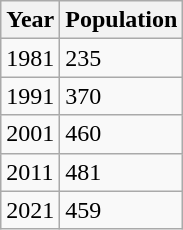<table class=wikitable>
<tr>
<th>Year</th>
<th>Population</th>
</tr>
<tr>
<td>1981</td>
<td>235</td>
</tr>
<tr>
<td>1991</td>
<td>370</td>
</tr>
<tr>
<td>2001</td>
<td>460</td>
</tr>
<tr>
<td>2011</td>
<td>481</td>
</tr>
<tr>
<td>2021</td>
<td>459</td>
</tr>
</table>
